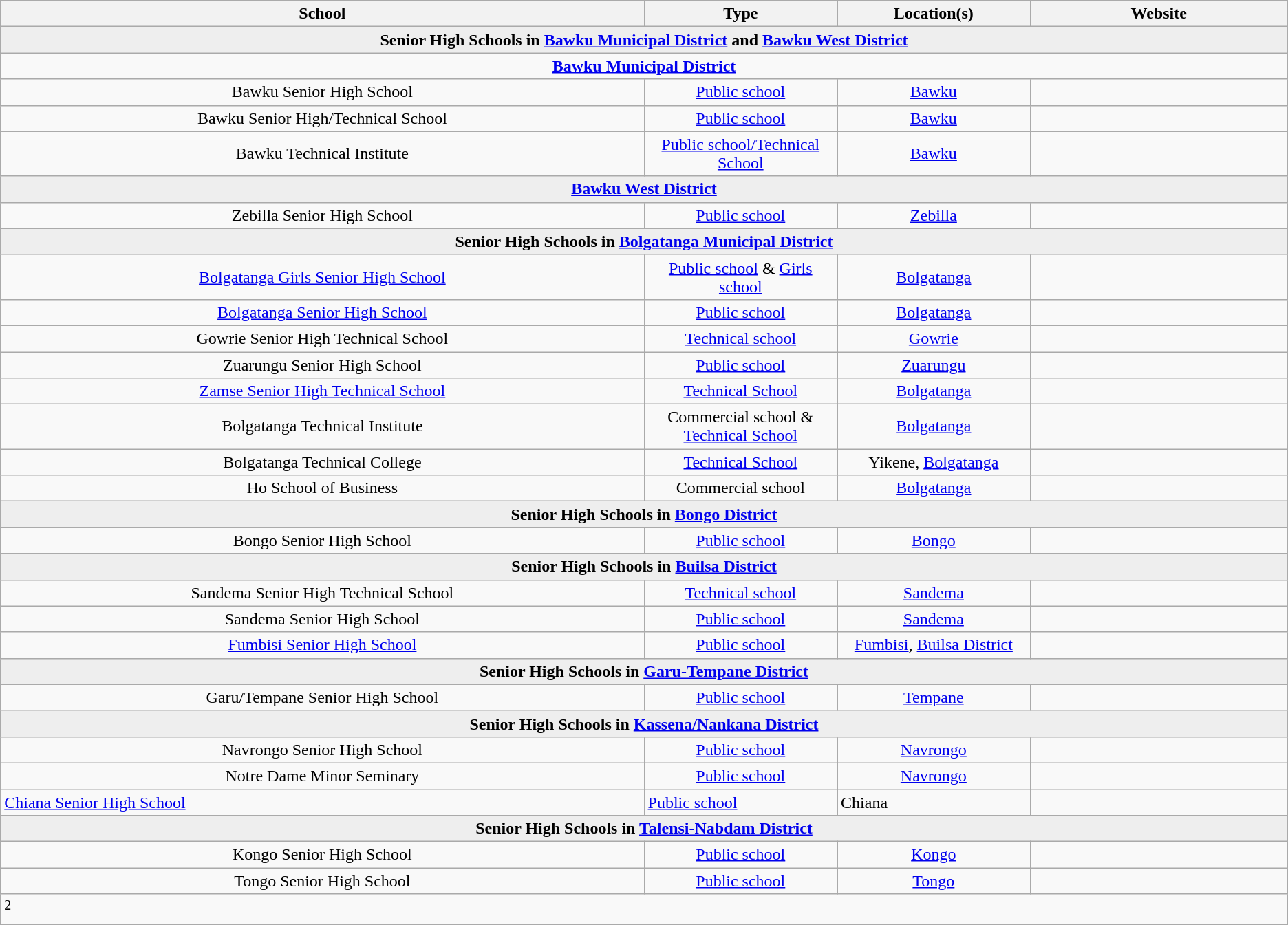<table class="wikitable sortable">
<tr>
</tr>
<tr>
<th style="width:50%;" class="unsortable">School</th>
<th style="width:15%;" class="unsortable">Type</th>
<th style="width:15%;" class="unsortable">Location(s)</th>
<th style="width:20%;" class="unsortable">Website</th>
</tr>
<tr style="background:#eee;">
<td style="text-align:center;" colspan=4><strong>Senior High Schools in <a href='#'>Bawku Municipal District</a> and <a href='#'>Bawku West District</a></strong></td>
</tr>
<tr>
<td style="text-align:center;" colspan=4><strong><a href='#'>Bawku Municipal District</a></strong></td>
</tr>
<tr>
<td align=center>Bawku Senior High School</td>
<td align=center><a href='#'>Public school</a></td>
<td align=center><a href='#'>Bawku</a></td>
<td></td>
</tr>
<tr>
<td align=center>Bawku Senior High/Technical School</td>
<td align=center><a href='#'>Public school</a></td>
<td align=center><a href='#'>Bawku</a></td>
<td></td>
</tr>
<tr>
<td align=center>Bawku Technical Institute</td>
<td align=center><a href='#'>Public school/Technical School</a></td>
<td align=center><a href='#'>Bawku</a></td>
<td></td>
</tr>
<tr style="background:#eee;">
<td style="text-align:center;" colspan=4><strong><a href='#'>Bawku West District</a></strong></td>
</tr>
<tr>
<td align=center>Zebilla Senior High School</td>
<td align=center><a href='#'>Public school</a></td>
<td align=center><a href='#'>Zebilla</a></td>
<td></td>
</tr>
<tr style="background:#eee;">
<td style="text-align:center;" colspan=4><strong>Senior High Schools in <a href='#'>Bolgatanga Municipal District</a></strong></td>
</tr>
<tr>
<td align=center><a href='#'>Bolgatanga Girls Senior High School</a> </td>
<td align=center><a href='#'>Public school</a> & <a href='#'>Girls school</a></td>
<td align=center><a href='#'>Bolgatanga</a></td>
<td></td>
</tr>
<tr>
<td align=center><a href='#'>Bolgatanga Senior High School</a></td>
<td align=center><a href='#'>Public school</a></td>
<td align=center><a href='#'>Bolgatanga</a></td>
<td></td>
</tr>
<tr>
<td align=center>Gowrie Senior High Technical School</td>
<td align=center><a href='#'>Technical school</a></td>
<td align=center><a href='#'>Gowrie</a></td>
<td></td>
</tr>
<tr>
<td align=center>Zuarungu Senior High School </td>
<td align=center><a href='#'>Public school</a></td>
<td align=center><a href='#'>Zuarungu</a></td>
<td></td>
</tr>
<tr>
<td align=center><a href='#'>Zamse Senior High Technical School </a></td>
<td align=center><a href='#'>Technical School</a></td>
<td align=center><a href='#'>Bolgatanga</a></td>
<td></td>
</tr>
<tr>
<td align=center>Bolgatanga Technical Institute </td>
<td align=center>Commercial school & <a href='#'>Technical School</a></td>
<td align=center><a href='#'>Bolgatanga</a></td>
<td></td>
</tr>
<tr>
<td align=center>Bolgatanga Technical College</td>
<td align=center><a href='#'>Technical School</a></td>
<td align=center>Yikene, <a href='#'>Bolgatanga</a></td>
<td></td>
</tr>
<tr>
<td align=center>Ho School of Business</td>
<td align=center>Commercial school</td>
<td align=center><a href='#'>Bolgatanga</a></td>
<td></td>
</tr>
<tr style="background:#eee;">
<td style="text-align:center;" colspan=4><strong>Senior High Schools in <a href='#'>Bongo District</a></strong></td>
</tr>
<tr>
<td align=center>Bongo Senior High School</td>
<td align=center><a href='#'>Public school</a></td>
<td align=center><a href='#'>Bongo</a></td>
<td></td>
</tr>
<tr style="background:#eee;">
<td style="text-align:center;" colspan=4><strong>Senior High Schools in <a href='#'>Builsa District</a></strong></td>
</tr>
<tr>
<td align=center>Sandema Senior High Technical School</td>
<td align=center><a href='#'>Technical school</a></td>
<td align=center><a href='#'>Sandema</a></td>
<td></td>
</tr>
<tr>
<td align=center>Sandema Senior High School</td>
<td align=center><a href='#'>Public school</a></td>
<td align=center><a href='#'>Sandema</a></td>
<td></td>
</tr>
<tr>
<td align=center><a href='#'>Fumbisi Senior High School</a></td>
<td align=center><a href='#'>Public school</a></td>
<td align=center><a href='#'>Fumbisi</a>, <a href='#'>Builsa District</a></td>
<td></td>
</tr>
<tr style="background:#eee;">
<td style="text-align:center;" colspan=4><strong>Senior High Schools in <a href='#'>Garu-Tempane District</a></strong></td>
</tr>
<tr>
<td align=center>Garu/Tempane Senior High School</td>
<td align=center><a href='#'>Public school</a></td>
<td align=center><a href='#'>Tempane</a></td>
<td></td>
</tr>
<tr style="background:#eee;">
<td style="text-align:center;" colspan=4><strong>Senior High Schools in <a href='#'>Kassena/Nankana District</a></strong></td>
</tr>
<tr>
<td align=center>Navrongo Senior High School</td>
<td align=center><a href='#'>Public school</a></td>
<td align=center><a href='#'>Navrongo</a></td>
<td></td>
</tr>
<tr>
<td align=center>Notre Dame Minor Seminary</td>
<td align=center><a href='#'>Public school</a></td>
<td align=center><a href='#'>Navrongo</a></td>
<td></td>
</tr>
<tr>
<td><a href='#'>Chiana Senior High School</a></td>
<td><a href='#'>Public school</a></td>
<td>Chiana</td>
<td></td>
</tr>
<tr style="background:#eee;">
<td style="text-align:center;" colspan=4><strong>Senior High Schools in <a href='#'>Talensi-Nabdam District</a></strong></td>
</tr>
<tr>
<td align=center>Kongo Senior High School</td>
<td align=center><a href='#'>Public school</a></td>
<td align=center><a href='#'>Kongo</a></td>
<td></td>
</tr>
<tr>
<td align=center>Tongo Senior High School</td>
<td align=center><a href='#'>Public school</a></td>
<td align=center><a href='#'>Tongo</a></td>
<td></td>
</tr>
<tr>
<td colspan=4><span></span><sup>2</sup></td>
</tr>
</table>
